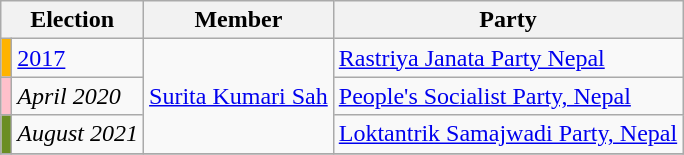<table class="wikitable">
<tr>
<th colspan="2">Election</th>
<th>Member</th>
<th>Party</th>
</tr>
<tr>
<td style="background-color:#ffb300"></td>
<td><a href='#'>2017</a></td>
<td rowspan="3"><a href='#'>Surita Kumari Sah</a></td>
<td><a href='#'>Rastriya Janata Party Nepal</a></td>
</tr>
<tr>
<td style="background-color:pink"></td>
<td><em>April 2020</em></td>
<td><a href='#'>People's Socialist Party, Nepal</a></td>
</tr>
<tr>
<td style="background-color:olivedrab"></td>
<td><em>August 2021</em></td>
<td><a href='#'>Loktantrik Samajwadi Party, Nepal</a></td>
</tr>
<tr>
</tr>
</table>
